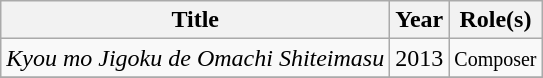<table class="wikitable">
<tr>
<th>Title</th>
<th>Year</th>
<th>Role(s)</th>
</tr>
<tr>
<td><em>Kyou mo Jigoku de Omachi Shiteimasu</em></td>
<td>2013</td>
<td><small>Composer</small></td>
</tr>
<tr>
</tr>
</table>
